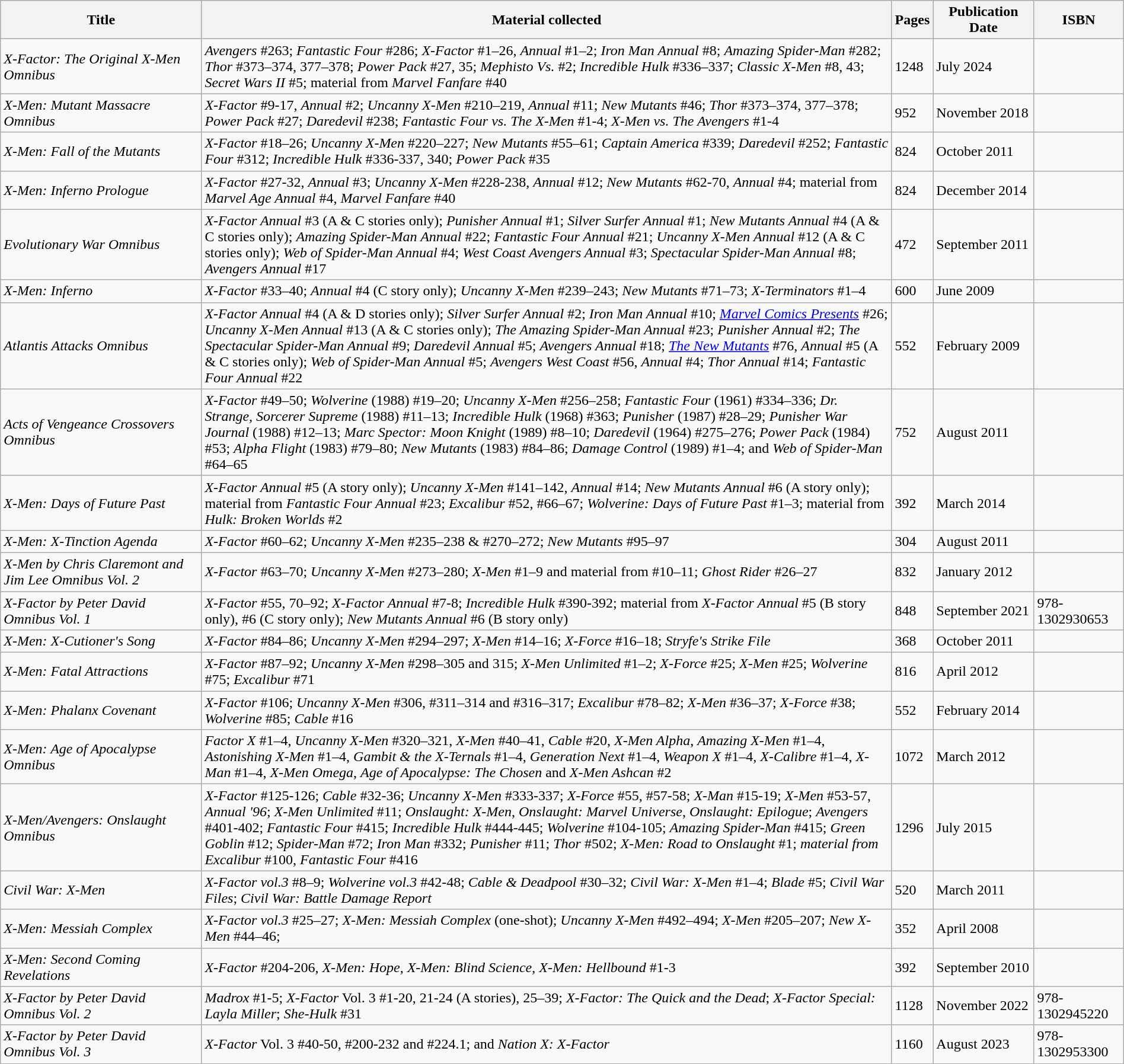<table class="wikitable" width="100%">
<tr>
<th width=18%>Title</th>
<th width=62%>Material collected</th>
<th width=3%>Pages</th>
<th width=9%>Publication Date</th>
<th width=8%>ISBN</th>
</tr>
<tr>
<td><em>X-Factor: The Original X-Men Omnibus</em></td>
<td><em>Avengers</em> #263; <em>Fantastic Four</em> #286; <em>X-Factor</em> #1–26, <em>Annual</em> #1–2; <em>Iron Man Annual</em> #8; <em>Amazing Spider-Man</em> #282; <em>Thor</em> #373–374, 377–378; <em>Power Pack</em> #27, 35; <em>Mephisto Vs.</em> #2; <em>Incredible Hulk</em> #336–337; <em>Classic X-Men</em> #8, 43; <em>Secret Wars II</em> #5; material from <em>Marvel Fanfare</em> #40</td>
<td>1248</td>
<td>July 2024</td>
<td></td>
</tr>
<tr>
<td><em>X-Men: Mutant Massacre Omnibus</em></td>
<td><em>X-Factor</em> #9-17, <em>Annual</em> #2; <em>Uncanny X-Men</em> #210–219, <em>Annual</em> #11; <em>New Mutants</em> #46; <em>Thor</em> #373–374, 377–378; <em>Power Pack</em> #27; <em>Daredevil</em> #238; <em>Fantastic Four vs. The X-Men</em> #1-4; <em>X-Men vs. The Avengers</em> #1-4</td>
<td>952</td>
<td>November 2018</td>
<td></td>
</tr>
<tr>
<td><em>X-Men: Fall of the Mutants</em></td>
<td><em>X-Factor</em> #18–26; <em>Uncanny X-Men</em> #220–227; <em>New Mutants</em> #55–61; <em>Captain America</em> #339; <em>Daredevil</em> #252; <em>Fantastic Four</em> #312; <em>Incredible Hulk</em> #336-337, 340; <em>Power Pack</em> #35</td>
<td>824</td>
<td>October 2011</td>
<td></td>
</tr>
<tr>
<td><em>X-Men: Inferno Prologue</em></td>
<td><em>X-Factor</em> #27-32, <em>Annual</em> #3; <em>Uncanny X-Men</em> #228-238, <em>Annual</em> #12; <em>New Mutants</em> #62-70, <em>Annual</em> #4; material from <em>Marvel Age Annual</em> #4, <em>Marvel Fanfare</em> #40</td>
<td>824</td>
<td>December 2014</td>
<td></td>
</tr>
<tr>
<td><em>Evolutionary War Omnibus</em></td>
<td><em>X-Factor Annual</em> #3 (A & C stories only); <em>Punisher Annual</em> #1; <em>Silver Surfer Annual</em> #1; <em>New Mutants Annual</em> #4 (A & C stories only); <em>Amazing Spider-Man Annual</em> #22; <em>Fantastic Four Annual</em> #21; <em>Uncanny X-Men Annual</em> #12 (A & C stories only); <em>Web of Spider-Man Annual</em> #4; <em>West Coast Avengers Annual</em> #3; <em>Spectacular Spider-Man Annual</em> #8; <em>Avengers Annual</em> #17</td>
<td>472</td>
<td>September 2011</td>
<td></td>
</tr>
<tr>
<td><em>X-Men: Inferno</em></td>
<td><em>X-Factor</em> #33–40; <em>Annual</em> #4 (C story only); <em>Uncanny X-Men</em> #239–243; <em>New Mutants</em> #71–73; <em>X-Terminators</em> #1–4</td>
<td>600</td>
<td>June 2009</td>
<td></td>
</tr>
<tr>
<td><em>Atlantis Attacks Omnibus</em></td>
<td><em>X-Factor Annual</em> #4 (A & D stories only); <em>Silver Surfer Annual</em> #2; <em>Iron Man Annual</em> #10; <em><a href='#'>Marvel Comics Presents</a></em> #26; <em>Uncanny X-Men Annual</em> #13 (A & C stories only); <em>The Amazing Spider-Man Annual</em> #23; <em>Punisher Annual</em> #2; <em>The Spectacular Spider-Man Annual</em> #9; <em>Daredevil Annual</em> #5; <em>Avengers Annual</em> #18; <em><a href='#'>The New Mutants</a></em> #76, <em>Annual</em> #5 (A & C stories only); <em>Web of Spider-Man Annual</em> #5; <em>Avengers West Coast</em> #56, <em>Annual</em> #4; <em>Thor Annual</em> #14; <em>Fantastic Four Annual</em> #22</td>
<td>552</td>
<td>February 2009</td>
<td></td>
</tr>
<tr>
<td><em>Acts of Vengeance Crossovers Omnibus</em></td>
<td><em>X-Factor</em> #49–50; <em>Wolverine</em> (1988) #19–20; <em>Uncanny X-Men</em> #256–258; <em>Fantastic Four</em> (1961) #334–336; <em>Dr. Strange, Sorcerer Supreme</em> (1988) #11–13; <em>Incredible Hulk</em> (1968) #363; <em>Punisher</em> (1987) #28–29; <em>Punisher War Journal</em> (1988) #12–13; <em>Marc Spector: Moon Knight</em> (1989) #8–10; <em>Daredevil</em> (1964) #275–276; <em>Power Pack</em> (1984) #53; <em>Alpha Flight</em> (1983) #79–80; <em>New Mutants</em> (1983) #84–86; <em>Damage Control</em> (1989) #1–4; and <em>Web of Spider-Man</em> #64–65</td>
<td>752</td>
<td>August 2011</td>
<td></td>
</tr>
<tr>
<td><em>X-Men: Days of Future Past</em></td>
<td><em>X-Factor Annual</em> #5 (A story only); <em>Uncanny X-Men</em> #141–142, <em>Annual</em> #14; <em>New Mutants Annual</em> #6 (A story only); material from <em>Fantastic Four Annual</em> #23; <em>Excalibur</em> #52, #66–67; <em>Wolverine: Days of Future Past</em> #1–3; material from <em>Hulk: Broken Worlds</em> #2</td>
<td>392</td>
<td>March 2014</td>
<td></td>
</tr>
<tr>
<td><em>X-Men: X-Tinction Agenda</em></td>
<td><em>X-Factor</em> #60–62; <em>Uncanny X-Men</em> #235–238 & #270–272; <em>New Mutants</em> #95–97</td>
<td>304</td>
<td>August 2011</td>
<td></td>
</tr>
<tr>
<td><em> X-Men by Chris Claremont and Jim Lee Omnibus Vol. 2</em></td>
<td><em>X-Factor</em> #63–70; <em>Uncanny X-Men</em> #273–280; <em>X-Men</em> #1–9 and material from #10–11; <em>Ghost Rider</em> #26–27</td>
<td>832</td>
<td>January 2012</td>
<td></td>
</tr>
<tr>
<td><em>X-Factor by Peter David Omnibus Vol. 1</em></td>
<td><em>X-Factor</em> #55, 70–92; <em>X-Factor Annual</em> #7-8; <em>Incredible Hulk</em> #390-392; material from <em>X-Factor Annual</em> #5 (B story only), #6 (C story only); <em>New Mutants Annual</em> #6 (B story only)</td>
<td>848</td>
<td>September 2021</td>
<td>978-1302930653</td>
</tr>
<tr>
<td><em>X-Men: X-Cutioner's Song</em></td>
<td><em>X-Factor</em> #84–86; <em>Uncanny X-Men</em> #294–297; <em>X-Men</em> #14–16; <em>X-Force</em> #16–18; <em>Stryfe's Strike File</em></td>
<td>368</td>
<td>October 2011</td>
<td></td>
</tr>
<tr>
<td><em>X-Men: Fatal Attractions</em></td>
<td><em>X-Factor</em> #87–92; <em>Uncanny X-Men</em> #298–305 and 315; <em>X-Men Unlimited</em> #1–2; <em>X-Force</em> #25; <em>X-Men</em> #25; <em>Wolverine</em> #75; <em>Excalibur</em> #71</td>
<td>816</td>
<td>April 2012</td>
<td></td>
</tr>
<tr>
<td><em>X-Men: Phalanx Covenant</em></td>
<td><em>X-Factor</em> #106; <em>Uncanny X-Men</em> #306, #311–314 and #316–317; <em>Excalibur</em> #78–82; <em>X-Men</em> #36–37; <em>X-Force</em> #38; <em>Wolverine</em> #85; <em>Cable</em> #16</td>
<td>552</td>
<td>February 2014</td>
<td></td>
</tr>
<tr>
<td><em>X-Men: Age of Apocalypse Omnibus</em></td>
<td><em>Factor X</em> #1–4, <em>Uncanny X-Men</em> #320–321, <em>X-Men</em> #40–41, <em>Cable</em> #20, <em>X-Men Alpha</em>, <em>Amazing X-Men</em> #1–4, <em>Astonishing X-Men</em> #1–4, <em>Gambit & the X-Ternals</em> #1–4, <em>Generation Next</em> #1–4, <em>Weapon X</em> #1–4, <em>X-Calibre</em> #1–4, <em>X-Man</em> #1–4, <em>X-Men Omega</em>, <em>Age of Apocalypse: The Chosen</em> and <em>X-Men Ashcan</em> #2</td>
<td>1072</td>
<td>March 2012</td>
<td></td>
</tr>
<tr>
<td><em>X-Men/Avengers: Onslaught Omnibus</em></td>
<td><em>X-Factor</em> #125-126; <em> Cable</em> #32-36; <em>Uncanny X-Men</em> #333-337; <em>X-Force</em> #55, #57-58; <em>X-Man</em> #15-19; <em>X-Men</em> #53-57, <em>Annual '96</em>; <em>X-Men Unlimited</em> #11; <em>Onslaught: X-Men</em>, <em>Onslaught: Marvel Universe</em>, <em>Onslaught: Epilogue</em>; <em>Avengers</em> #401-402; <em>Fantastic Four</em> #415; <em>Incredible Hulk</em> #444-445; <em>Wolverine</em> #104-105; <em>Amazing Spider-Man</em> #415; <em>Green Goblin</em> #12; <em>Spider-Man</em> #72; <em>Iron Man</em> #332; <em>Punisher</em> #11; <em>Thor</em> #502; <em>X-Men: Road to Onslaught</em> #1; <em>material from Excalibur</em> #100, <em>Fantastic Four</em> #416</td>
<td>1296</td>
<td>July 2015</td>
<td></td>
</tr>
<tr>
<td><em>Civil War: X-Men</em></td>
<td><em>X-Factor vol.3</em> #8–9; <em>Wolverine vol.3</em> #42-48; <em>Cable & Deadpool</em> #30–32; <em>Civil War: X-Men</em> #1–4; <em>Blade</em> #5; <em>Civil War Files</em>; <em>Civil War: Battle Damage Report</em></td>
<td>520</td>
<td>March 2011</td>
<td></td>
</tr>
<tr>
<td><em>X-Men: Messiah Complex</em></td>
<td><em>X-Factor vol.3</em> #25–27; <em>X-Men: Messiah Complex</em> (one-shot); <em>Uncanny X-Men</em> #492–494; <em>X-Men</em> #205–207; <em>New X-Men</em> #44–46;</td>
<td>352</td>
<td>April 2008</td>
<td></td>
</tr>
<tr>
<td><em>X-Men: Second Coming Revelations</em></td>
<td><em>X-Factor</em> #204-206, <em>X-Men: Hope</em>, <em>X-Men: Blind Science</em>, <em>X-Men: Hellbound</em> #1-3</td>
<td>392</td>
<td>September 2010</td>
<td></td>
</tr>
<tr>
<td><em>X-Factor by Peter David Omnibus Vol. 2</em></td>
<td><em>Madrox</em> #1-5; <em>X-Factor</em> Vol. 3 #1-20, 21-24 (A stories), 25–39; <em>X-Factor: The Quick and the Dead</em>; <em>X-Factor Special: Layla Miller</em>; <em>She-Hulk</em> #31</td>
<td>1128</td>
<td>November 2022</td>
<td>978-1302945220</td>
</tr>
<tr>
<td><em>X-Factor by Peter David Omnibus Vol. 3</em></td>
<td><em>X-Factor</em> Vol. 3 #40-50, #200-232 and #224.1; and <em>Nation X: X-Factor</em></td>
<td>1160</td>
<td>August 2023</td>
<td>978-1302953300</td>
</tr>
</table>
